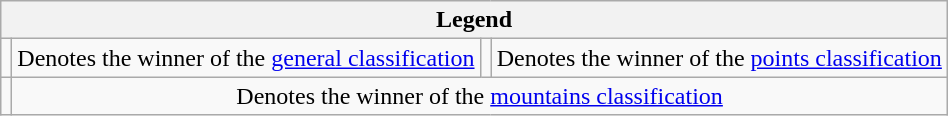<table class="wikitable">
<tr>
<th scope="col" colspan="4">Legend</th>
</tr>
<tr>
<td></td>
<td>Denotes the winner of the <a href='#'>general classification</a></td>
<td></td>
<td>Denotes the winner of the <a href='#'>points classification</a></td>
</tr>
<tr>
<td></td>
<td colspan="4" style="text-align:center;">Denotes the winner of the <a href='#'>mountains classification</a></td>
</tr>
</table>
